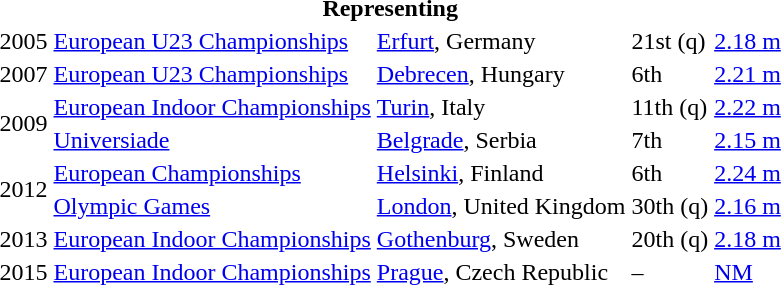<table>
<tr>
<th colspan="5">Representing </th>
</tr>
<tr>
<td>2005</td>
<td><a href='#'>European U23 Championships</a></td>
<td><a href='#'>Erfurt</a>, Germany</td>
<td>21st (q)</td>
<td><a href='#'>2.18 m</a></td>
</tr>
<tr>
<td>2007</td>
<td><a href='#'>European U23 Championships</a></td>
<td><a href='#'>Debrecen</a>, Hungary</td>
<td>6th</td>
<td><a href='#'>2.21 m</a></td>
</tr>
<tr>
<td rowspan=2>2009</td>
<td><a href='#'>European Indoor Championships</a></td>
<td><a href='#'>Turin</a>, Italy</td>
<td>11th (q)</td>
<td><a href='#'>2.22 m</a></td>
</tr>
<tr>
<td><a href='#'>Universiade</a></td>
<td><a href='#'>Belgrade</a>, Serbia</td>
<td>7th</td>
<td><a href='#'>2.15 m</a></td>
</tr>
<tr>
<td rowspan=2>2012</td>
<td><a href='#'>European Championships</a></td>
<td><a href='#'>Helsinki</a>, Finland</td>
<td>6th</td>
<td><a href='#'>2.24 m</a></td>
</tr>
<tr>
<td><a href='#'>Olympic Games</a></td>
<td><a href='#'>London</a>, United Kingdom</td>
<td>30th (q)</td>
<td><a href='#'>2.16 m</a></td>
</tr>
<tr>
<td>2013</td>
<td><a href='#'>European Indoor Championships</a></td>
<td><a href='#'>Gothenburg</a>, Sweden</td>
<td>20th (q)</td>
<td><a href='#'>2.18 m</a></td>
</tr>
<tr>
<td>2015</td>
<td><a href='#'>European Indoor Championships</a></td>
<td><a href='#'>Prague</a>, Czech Republic</td>
<td>–</td>
<td><a href='#'>NM</a></td>
</tr>
</table>
